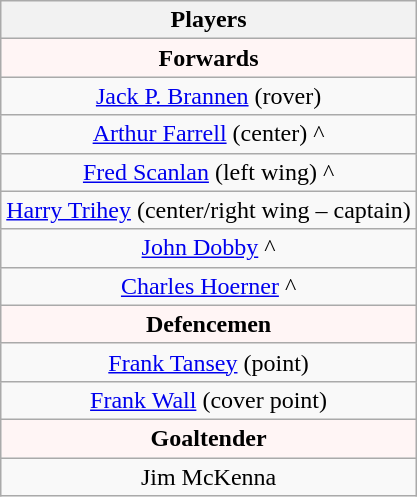<table class="wikitable" style="text-align:center;">
<tr>
<th>Players</th>
</tr>
<tr style="font-weight:bold; background-color:#FFF5F5;">
<td colspan="1" align="center"><strong>Forwards</strong></td>
</tr>
<tr>
<td><a href='#'>Jack P. Brannen</a> (rover)</td>
</tr>
<tr>
<td><a href='#'>Arthur Farrell</a> (center) ^</td>
</tr>
<tr>
<td><a href='#'>Fred Scanlan</a> (left wing) ^</td>
</tr>
<tr>
<td><a href='#'>Harry Trihey</a> (center/right wing – captain)</td>
</tr>
<tr>
<td><a href='#'>John Dobby</a> ^</td>
</tr>
<tr>
<td><a href='#'>Charles Hoerner</a> ^</td>
</tr>
<tr style="font-weight:bold; background-color:#FFF5F5;">
<td colspan="1" align="center"><strong>Defencemen</strong></td>
</tr>
<tr>
<td><a href='#'>Frank Tansey</a> (point)</td>
</tr>
<tr>
<td><a href='#'>Frank Wall</a> (cover point)</td>
</tr>
<tr style="font-weight:bold; background-color:#FFF5F5;">
<td colspan="1" align="center"><strong>Goaltender</strong></td>
</tr>
<tr>
<td>Jim McKenna</td>
</tr>
</table>
